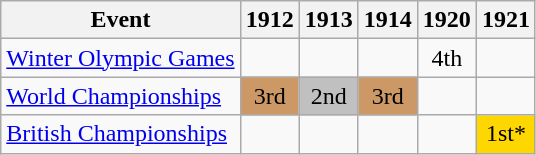<table class="wikitable">
<tr>
<th>Event</th>
<th>1912</th>
<th>1913</th>
<th>1914</th>
<th>1920</th>
<th>1921</th>
</tr>
<tr>
<td><a href='#'>Winter Olympic Games</a></td>
<td></td>
<td></td>
<td></td>
<td align="center">4th</td>
<td></td>
</tr>
<tr>
<td><a href='#'>World Championships</a></td>
<td align="center" bgcolor="cc9966">3rd</td>
<td align="center" bgcolor="silver">2nd</td>
<td align="center" bgcolor="cc9966">3rd</td>
<td></td>
<td></td>
</tr>
<tr>
<td><a href='#'>British Championships</a></td>
<td></td>
<td></td>
<td></td>
<td></td>
<td align="center" bgcolor="gold">1st*</td>
</tr>
</table>
